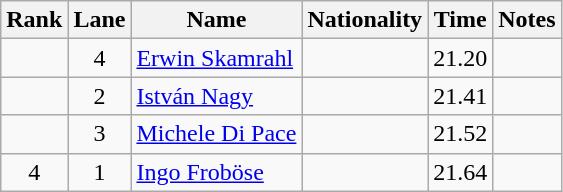<table class="wikitable sortable" style="text-align:center">
<tr>
<th>Rank</th>
<th>Lane</th>
<th>Name</th>
<th>Nationality</th>
<th>Time</th>
<th>Notes</th>
</tr>
<tr>
<td></td>
<td>4</td>
<td align="left"><a href='#'>Erwin Skamrahl</a></td>
<td align=left></td>
<td>21.20</td>
<td></td>
</tr>
<tr>
<td></td>
<td>2</td>
<td align="left"><a href='#'>István Nagy</a></td>
<td align=left></td>
<td>21.41</td>
<td></td>
</tr>
<tr>
<td></td>
<td>3</td>
<td align="left"><a href='#'>Michele Di Pace</a></td>
<td align=left></td>
<td>21.52</td>
<td></td>
</tr>
<tr>
<td>4</td>
<td>1</td>
<td align="left"><a href='#'>Ingo Froböse</a></td>
<td align=left></td>
<td>21.64</td>
<td></td>
</tr>
</table>
